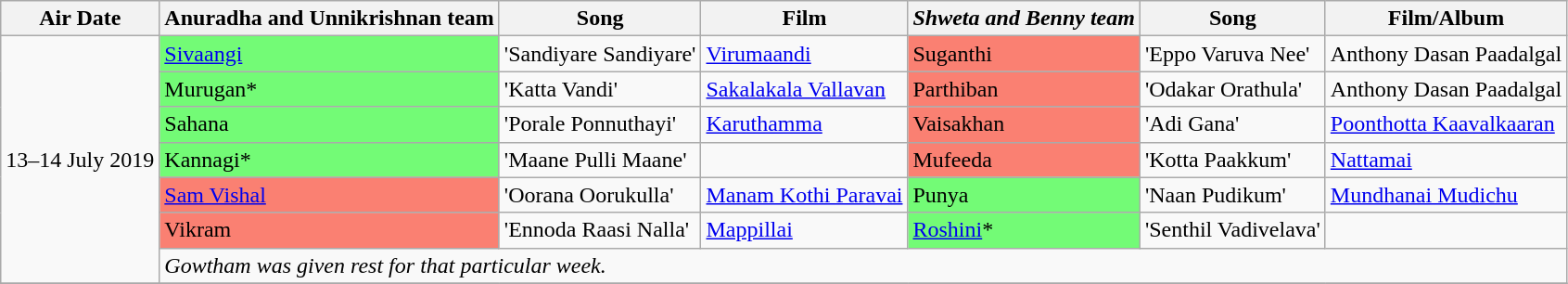<table class="wikitable sortable">
<tr>
<th>Air Date</th>
<th>Anuradha and Unnikrishnan team</th>
<th>Song</th>
<th>Film</th>
<th><em>Shweta and Benny team</em></th>
<th>Song</th>
<th>Film/Album</th>
</tr>
<tr>
<td rowspan="7">13–14 July 2019</td>
<td style="background:#73FB76;"><a href='#'>Sivaangi</a></td>
<td>'Sandiyare Sandiyare'</td>
<td><a href='#'>Virumaandi</a></td>
<td style="background:salmon">Suganthi</td>
<td>'Eppo Varuva Nee'</td>
<td>Anthony Dasan Paadalgal</td>
</tr>
<tr>
<td style="background:#73FB76;">Murugan*</td>
<td>'Katta Vandi'</td>
<td><a href='#'>Sakalakala Vallavan</a></td>
<td style="background:salmon">Parthiban</td>
<td>'Odakar Orathula'</td>
<td>Anthony Dasan Paadalgal</td>
</tr>
<tr>
<td style="background:#73FB76;">Sahana</td>
<td>'Porale Ponnuthayi'</td>
<td><a href='#'>Karuthamma</a></td>
<td style="background:salmon">Vaisakhan</td>
<td>'Adi Gana'</td>
<td><a href='#'>Poonthotta Kaavalkaaran</a></td>
</tr>
<tr>
<td style="background:#73FB76;">Kannagi*</td>
<td>'Maane Pulli Maane'</td>
<td></td>
<td style="background:salmon">Mufeeda</td>
<td>'Kotta Paakkum'</td>
<td><a href='#'>Nattamai</a></td>
</tr>
<tr>
<td style="background:salmon"><a href='#'>Sam Vishal</a></td>
<td>'Oorana Oorukulla'</td>
<td><a href='#'>Manam Kothi Paravai</a></td>
<td style="background:#73FB76">Punya</td>
<td>'Naan Pudikum'</td>
<td><a href='#'>Mundhanai Mudichu</a></td>
</tr>
<tr>
<td style="background:salmon">Vikram</td>
<td>'Ennoda Raasi Nalla'</td>
<td><a href='#'>Mappillai</a></td>
<td style="background:#73FB76;"><a href='#'>Roshini</a>*</td>
<td>'Senthil Vadivelava'</td>
<td></td>
</tr>
<tr>
<td colspan="6"><em>Gowtham was given rest for that particular week.</em></td>
</tr>
<tr>
</tr>
</table>
